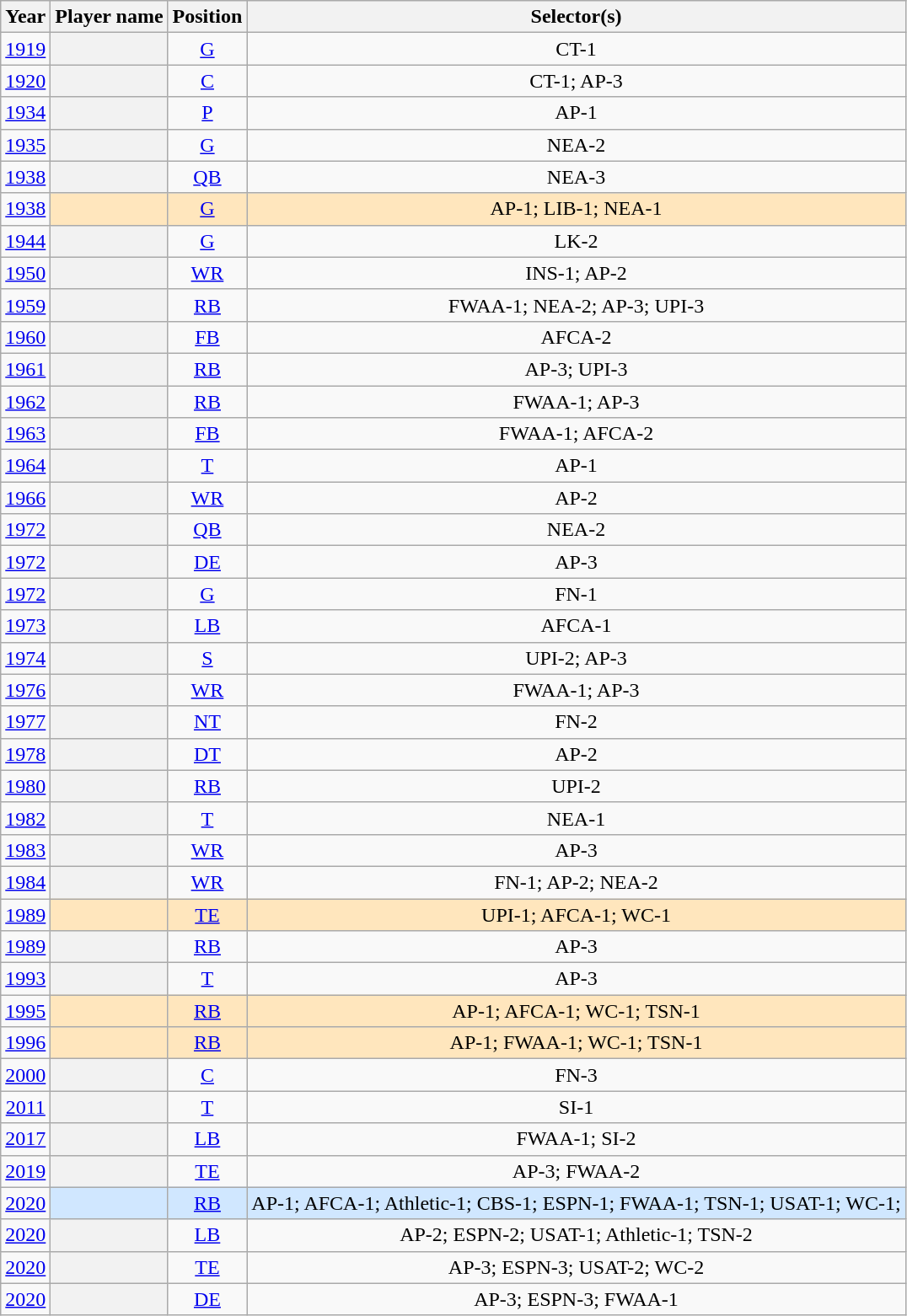<table class="wikitable sortable" style="text-align:center">
<tr>
<th scope="col">Year</th>
<th scope="col">Player name</th>
<th scope="col">Position</th>
<th scope="col">Selector(s)</th>
</tr>
<tr>
<td><a href='#'>1919</a></td>
<th scope="row"></th>
<td><a href='#'>G</a></td>
<td>CT-1</td>
</tr>
<tr>
<td><a href='#'>1920</a></td>
<th scope="row"></th>
<td><a href='#'>C</a></td>
<td>CT-1; AP-3</td>
</tr>
<tr>
<td><a href='#'>1934</a></td>
<th scope="row"></th>
<td><a href='#'>P</a></td>
<td>AP-1</td>
</tr>
<tr>
<td><a href='#'>1935</a></td>
<th scope="row"></th>
<td><a href='#'>G</a></td>
<td>NEA-2</td>
</tr>
<tr>
<td><a href='#'>1938</a></td>
<th scope="row"></th>
<td><a href='#'>QB</a></td>
<td>NEA-3</td>
</tr>
<tr>
<td><a href='#'>1938</a></td>
<td align="center" bgcolor=#FFE6BD></td>
<td align="center" bgcolor=#FFE6BD><a href='#'>G</a></td>
<td align="center" bgcolor=#FFE6BD>AP-1; LIB-1; NEA-1</td>
</tr>
<tr>
<td><a href='#'>1944</a></td>
<th scope="row"></th>
<td><a href='#'>G</a></td>
<td>LK-2</td>
</tr>
<tr>
<td><a href='#'>1950</a></td>
<th scope="row"></th>
<td><a href='#'>WR</a></td>
<td>INS-1; AP-2</td>
</tr>
<tr>
<td><a href='#'>1959</a></td>
<th scope="row"></th>
<td><a href='#'>RB</a></td>
<td>FWAA-1; NEA-2; AP-3; UPI-3</td>
</tr>
<tr>
<td><a href='#'>1960</a></td>
<th scope="row"></th>
<td><a href='#'>FB</a></td>
<td>AFCA-2</td>
</tr>
<tr>
<td><a href='#'>1961</a></td>
<th scope="row"></th>
<td><a href='#'>RB</a></td>
<td>AP-3; UPI-3</td>
</tr>
<tr>
<td><a href='#'>1962</a></td>
<th scope="row"></th>
<td><a href='#'>RB</a></td>
<td>FWAA-1; AP-3</td>
</tr>
<tr>
<td><a href='#'>1963</a></td>
<th scope="row"></th>
<td><a href='#'>FB</a></td>
<td>FWAA-1; AFCA-2</td>
</tr>
<tr>
<td><a href='#'>1964</a></td>
<th scope="row"></th>
<td><a href='#'>T</a></td>
<td>AP-1</td>
</tr>
<tr>
<td><a href='#'>1966</a></td>
<th scope="row"></th>
<td><a href='#'>WR</a></td>
<td>AP-2</td>
</tr>
<tr>
<td><a href='#'>1972</a></td>
<th scope="row"></th>
<td><a href='#'>QB</a></td>
<td>NEA-2</td>
</tr>
<tr>
<td><a href='#'>1972</a></td>
<th scope="row"></th>
<td><a href='#'>DE</a></td>
<td>AP-3</td>
</tr>
<tr>
<td><a href='#'>1972</a></td>
<th scope="row"></th>
<td><a href='#'>G</a></td>
<td>FN-1</td>
</tr>
<tr>
<td><a href='#'>1973</a></td>
<th scope="row"></th>
<td><a href='#'>LB</a></td>
<td>AFCA-1</td>
</tr>
<tr>
<td><a href='#'>1974</a></td>
<th scope="row"></th>
<td><a href='#'>S</a></td>
<td>UPI-2; AP-3</td>
</tr>
<tr>
<td><a href='#'>1976</a></td>
<th scope="row"></th>
<td><a href='#'>WR</a></td>
<td>FWAA-1; AP-3</td>
</tr>
<tr>
<td><a href='#'>1977</a></td>
<th scope="row"></th>
<td><a href='#'>NT</a></td>
<td>FN-2</td>
</tr>
<tr>
<td><a href='#'>1978</a></td>
<th scope="row"></th>
<td><a href='#'>DT</a></td>
<td>AP-2</td>
</tr>
<tr>
<td><a href='#'>1980</a></td>
<th scope="row"></th>
<td><a href='#'>RB</a></td>
<td>UPI-2</td>
</tr>
<tr>
<td><a href='#'>1982</a></td>
<th scope="row"></th>
<td><a href='#'>T</a></td>
<td>NEA-1</td>
</tr>
<tr>
<td><a href='#'>1983</a></td>
<th scope="row"></th>
<td><a href='#'>WR</a></td>
<td>AP-3</td>
</tr>
<tr>
<td><a href='#'>1984</a></td>
<th scope="row"></th>
<td><a href='#'>WR</a></td>
<td>FN-1; AP-2; NEA-2</td>
</tr>
<tr>
<td><a href='#'>1989</a></td>
<td align="center" bgcolor=#FFE6BD></td>
<td align="center" bgcolor=#FFE6BD><a href='#'>TE</a></td>
<td align="center" bgcolor=#FFE6BD>UPI-1; AFCA-1; WC-1</td>
</tr>
<tr>
<td><a href='#'>1989</a></td>
<th scope="row"></th>
<td><a href='#'>RB</a></td>
<td>AP-3</td>
</tr>
<tr>
<td><a href='#'>1993</a></td>
<th scope="row"></th>
<td><a href='#'>T</a></td>
<td>AP-3</td>
</tr>
<tr>
<td><a href='#'>1995</a></td>
<td align="center" bgcolor=#FFE6BD></td>
<td align="center" bgcolor=#FFE6BD><a href='#'>RB</a></td>
<td align="center" bgcolor=#FFE6BD>AP-1; AFCA-1; WC-1; TSN-1</td>
</tr>
<tr>
<td><a href='#'>1996</a></td>
<td align="center" bgcolor=#FFE6BD></td>
<td align="center" bgcolor=#FFE6BD><a href='#'>RB</a></td>
<td align="center" bgcolor=#FFE6BD>AP-1; FWAA-1; WC-1; TSN-1</td>
</tr>
<tr>
<td><a href='#'>2000</a></td>
<th scope="row"></th>
<td><a href='#'>C</a></td>
<td>FN-3</td>
</tr>
<tr>
<td><a href='#'>2011</a></td>
<th scope="row"></th>
<td><a href='#'>T</a></td>
<td>SI-1</td>
</tr>
<tr>
<td><a href='#'>2017</a></td>
<th scope="row"></th>
<td><a href='#'>LB</a></td>
<td>FWAA-1; SI-2</td>
</tr>
<tr>
<td><a href='#'>2019</a></td>
<th scope="row"></th>
<td><a href='#'>TE</a></td>
<td>AP-3; FWAA-2</td>
</tr>
<tr>
<td><a href='#'>2020</a></td>
<td align="center" bgcolor=#D0E7FF></td>
<td align="center" bgcolor=#D0E7FF><a href='#'>RB</a></td>
<td align="center" bgcolor=#D0E7FF>AP-1; AFCA-1; Athletic-1; CBS-1; ESPN-1; FWAA-1; TSN-1; USAT-1; WC-1;</td>
</tr>
<tr>
<td><a href='#'>2020</a></td>
<th scope="row"></th>
<td><a href='#'>LB</a></td>
<td>AP-2; ESPN-2; USAT-1; Athletic-1; TSN-2</td>
</tr>
<tr>
<td><a href='#'>2020</a></td>
<th scope="row"></th>
<td><a href='#'>TE</a></td>
<td>AP-3; ESPN-3; USAT-2; WC-2</td>
</tr>
<tr>
<td><a href='#'>2020</a></td>
<th scope="row"></th>
<td><a href='#'>DE</a></td>
<td>AP-3; ESPN-3; FWAA-1</td>
</tr>
</table>
